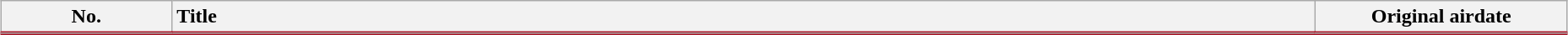<table class="wikitable" style="width:98%; margin:auto; background:#FFF;">
<tr style="border-bottom: 3px solid #AA1527;">
<th style="width:8em;">No.</th>
<th style="text-align:left;">Title</th>
<th style="width:12em;">Original airdate</th>
</tr>
<tr>
</tr>
</table>
